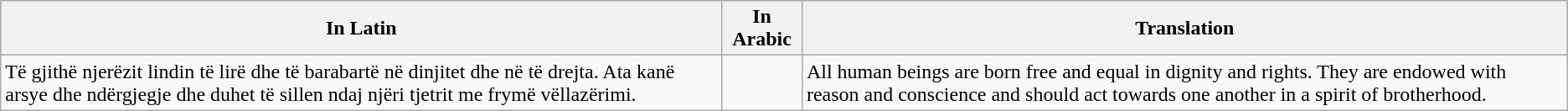<table class="wikitable">
<tr>
<th>In Latin</th>
<th>In Arabic</th>
<th>Translation</th>
</tr>
<tr>
<td>Të gjithë njerëzit lindin të lirë dhe të barabartë në dinjitet dhe në të drejta. Ata kanë arsye dhe ndërgjegje dhe duhet të sillen ndaj njëri tjetrit me frymë vëllazërimi.</td>
<td dir="rtl"></td>
<td>All human beings are born free and equal in dignity and rights. They are endowed with reason and conscience and should act towards one another in a spirit of brotherhood.</td>
</tr>
</table>
